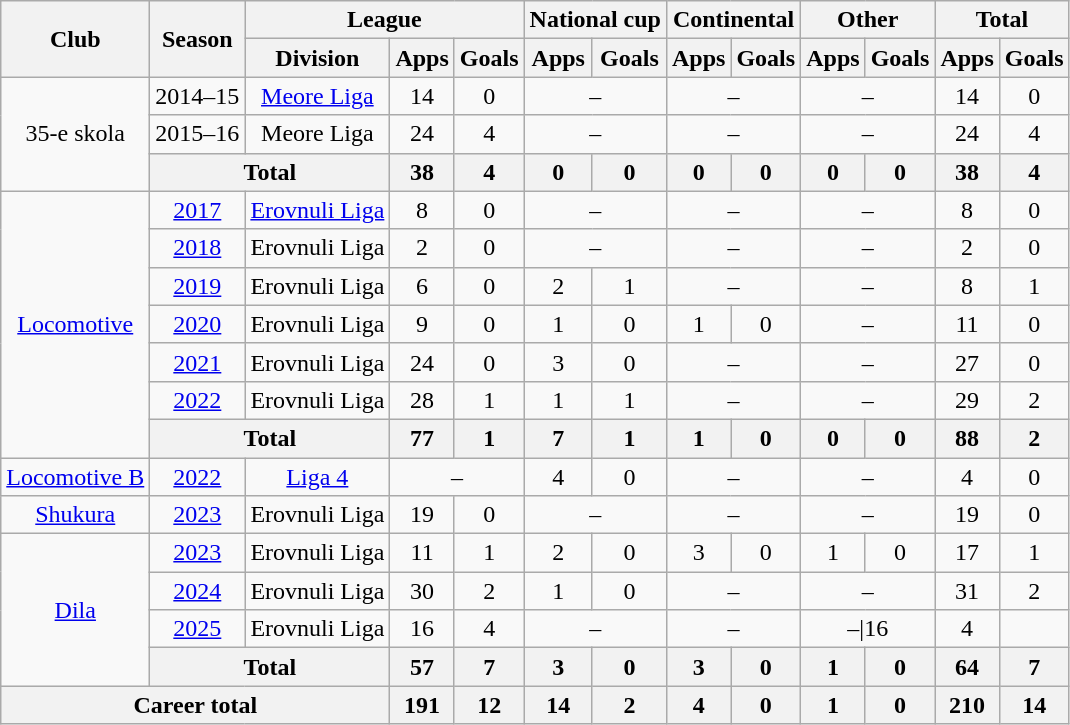<table class="wikitable" style="text-align:center">
<tr>
<th rowspan="2">Club</th>
<th rowspan="2">Season</th>
<th colspan="3">League</th>
<th colspan="2">National cup</th>
<th colspan="2">Continental</th>
<th colspan="2">Other</th>
<th colspan="2">Total</th>
</tr>
<tr>
<th>Division</th>
<th>Apps</th>
<th>Goals</th>
<th>Apps</th>
<th>Goals</th>
<th>Apps</th>
<th>Goals</th>
<th>Apps</th>
<th>Goals</th>
<th>Apps</th>
<th>Goals</th>
</tr>
<tr>
<td rowspan="3">35-e skola</td>
<td>2014–15</td>
<td><a href='#'>Meore Liga</a></td>
<td>14</td>
<td>0</td>
<td colspan="2">–</td>
<td colspan="2">–</td>
<td colspan="2">–</td>
<td>14</td>
<td>0</td>
</tr>
<tr>
<td>2015–16</td>
<td>Meore Liga</td>
<td>24</td>
<td>4</td>
<td colspan="2">–</td>
<td colspan="2">–</td>
<td colspan="2">–</td>
<td>24</td>
<td>4</td>
</tr>
<tr>
<th colspan="2">Total</th>
<th>38</th>
<th>4</th>
<th>0</th>
<th>0</th>
<th>0</th>
<th>0</th>
<th>0</th>
<th>0</th>
<th>38</th>
<th>4</th>
</tr>
<tr>
<td rowspan="7"><a href='#'>Locomotive</a></td>
<td><a href='#'>2017</a></td>
<td><a href='#'>Erovnuli Liga</a></td>
<td>8</td>
<td>0</td>
<td colspan="2">–</td>
<td colspan="2">–</td>
<td colspan="2">–</td>
<td>8</td>
<td>0</td>
</tr>
<tr>
<td><a href='#'>2018</a></td>
<td>Erovnuli Liga</td>
<td>2</td>
<td>0</td>
<td colspan="2">–</td>
<td colspan="2">–</td>
<td colspan="2">–</td>
<td>2</td>
<td>0</td>
</tr>
<tr>
<td><a href='#'>2019</a></td>
<td>Erovnuli Liga</td>
<td>6</td>
<td>0</td>
<td>2</td>
<td>1</td>
<td colspan="2">–</td>
<td colspan="2">–</td>
<td>8</td>
<td>1</td>
</tr>
<tr>
<td><a href='#'>2020</a></td>
<td>Erovnuli Liga</td>
<td>9</td>
<td>0</td>
<td>1</td>
<td>0</td>
<td>1</td>
<td>0</td>
<td colspan="2">–</td>
<td>11</td>
<td>0</td>
</tr>
<tr>
<td><a href='#'>2021</a></td>
<td>Erovnuli Liga</td>
<td>24</td>
<td>0</td>
<td>3</td>
<td>0</td>
<td colspan="2">–</td>
<td colspan="2">–</td>
<td>27</td>
<td>0</td>
</tr>
<tr>
<td><a href='#'>2022</a></td>
<td>Erovnuli Liga</td>
<td>28</td>
<td>1</td>
<td>1</td>
<td>1</td>
<td colspan="2">–</td>
<td colspan="2">–</td>
<td>29</td>
<td>2</td>
</tr>
<tr>
<th colspan="2">Total</th>
<th>77</th>
<th>1</th>
<th>7</th>
<th>1</th>
<th>1</th>
<th>0</th>
<th>0</th>
<th>0</th>
<th>88</th>
<th>2</th>
</tr>
<tr>
<td><a href='#'>Locomotive B</a></td>
<td><a href='#'>2022</a></td>
<td><a href='#'>Liga 4</a></td>
<td colspan="2">–</td>
<td>4</td>
<td>0</td>
<td colspan="2">–</td>
<td colspan="2">–</td>
<td>4</td>
<td>0</td>
</tr>
<tr>
<td><a href='#'>Shukura</a></td>
<td><a href='#'>2023</a></td>
<td>Erovnuli Liga</td>
<td>19</td>
<td>0</td>
<td colspan="2">–</td>
<td colspan="2">–</td>
<td colspan="2">–</td>
<td>19</td>
<td>0</td>
</tr>
<tr>
<td rowspan="4"><a href='#'>Dila</a></td>
<td><a href='#'>2023</a></td>
<td>Erovnuli Liga</td>
<td>11</td>
<td>1</td>
<td>2</td>
<td>0</td>
<td>3</td>
<td>0</td>
<td>1</td>
<td>0</td>
<td>17</td>
<td>1</td>
</tr>
<tr>
<td><a href='#'>2024</a></td>
<td>Erovnuli Liga</td>
<td>30</td>
<td>2</td>
<td>1</td>
<td>0</td>
<td colspan="2">–</td>
<td colspan="2">–</td>
<td>31</td>
<td>2</td>
</tr>
<tr>
<td><a href='#'>2025</a></td>
<td>Erovnuli Liga</td>
<td>16</td>
<td>4</td>
<td colspan="2">–</td>
<td colspan="2">–</td>
<td colspan="2">–|16</td>
<td>4</td>
</tr>
<tr>
<th colspan="2">Total</th>
<th>57</th>
<th>7</th>
<th>3</th>
<th>0</th>
<th>3</th>
<th>0</th>
<th>1</th>
<th>0</th>
<th>64</th>
<th>7</th>
</tr>
<tr>
<th colspan="3">Career total</th>
<th>191</th>
<th>12</th>
<th>14</th>
<th>2</th>
<th>4</th>
<th>0</th>
<th>1</th>
<th>0</th>
<th>210</th>
<th>14</th>
</tr>
</table>
